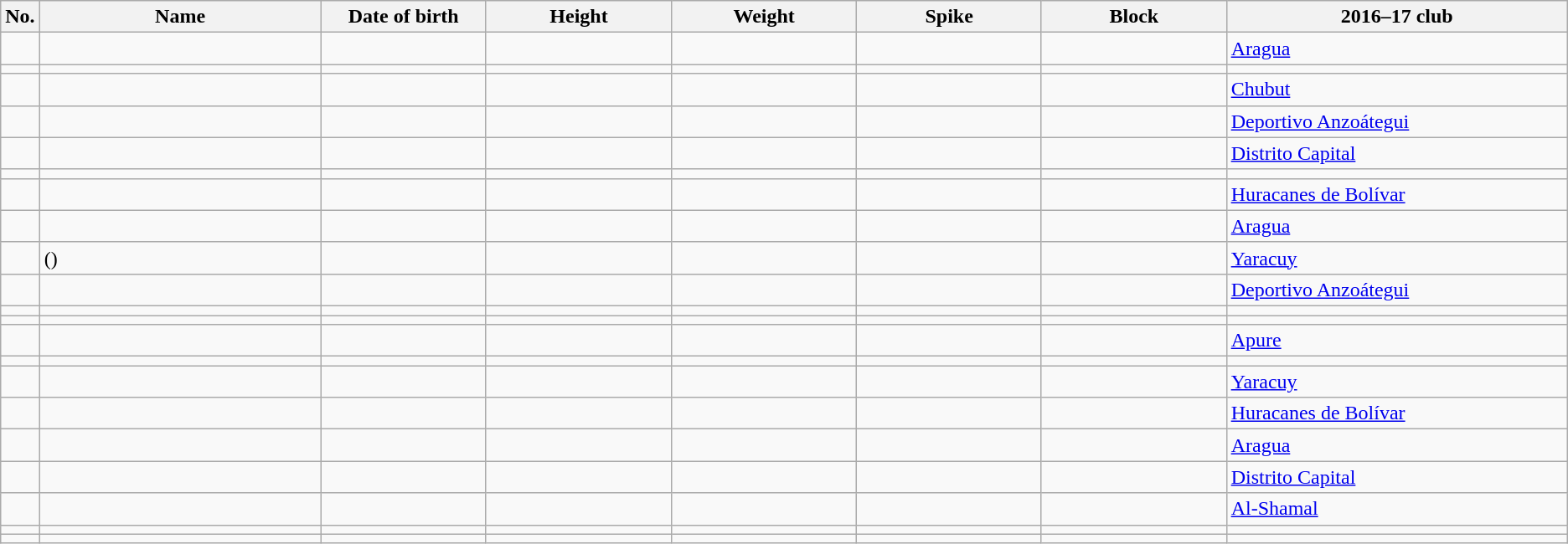<table class="wikitable sortable" style="font-size:100%; text-align:center;">
<tr>
<th>No.</th>
<th style="width:14em">Name</th>
<th style="width:8em">Date of birth</th>
<th style="width:9em">Height</th>
<th style="width:9em">Weight</th>
<th style="width:9em">Spike</th>
<th style="width:9em">Block</th>
<th style="width:17em">2016–17 club</th>
</tr>
<tr>
<td></td>
<td style="text-align:left;"></td>
<td style="text-align:right;"></td>
<td></td>
<td></td>
<td></td>
<td></td>
<td style="text-align:left;"> <a href='#'>Aragua</a></td>
</tr>
<tr>
<td></td>
<td style="text-align:left;"></td>
<td style="text-align:right;"></td>
<td></td>
<td></td>
<td></td>
<td></td>
<td style="text-align:left;"></td>
</tr>
<tr>
<td></td>
<td style="text-align:left;"></td>
<td style="text-align:right;"></td>
<td></td>
<td></td>
<td></td>
<td></td>
<td style="text-align:left;"> <a href='#'>Chubut</a></td>
</tr>
<tr>
<td></td>
<td style="text-align:left;"></td>
<td style="text-align:right;"></td>
<td></td>
<td></td>
<td></td>
<td></td>
<td style="text-align:left;"> <a href='#'>Deportivo Anzoátegui</a></td>
</tr>
<tr>
<td></td>
<td style="text-align:left;"></td>
<td style="text-align:right;"></td>
<td></td>
<td></td>
<td></td>
<td></td>
<td style="text-align:left;"> <a href='#'>Distrito Capital</a></td>
</tr>
<tr>
<td></td>
<td style="text-align:left;"></td>
<td style="text-align:right;"></td>
<td></td>
<td></td>
<td></td>
<td></td>
<td style="text-align:left;"></td>
</tr>
<tr>
<td></td>
<td style="text-align:left;"></td>
<td style="text-align:right;"></td>
<td></td>
<td></td>
<td></td>
<td></td>
<td style="text-align:left;"> <a href='#'>Huracanes de Bolívar</a></td>
</tr>
<tr>
<td></td>
<td style="text-align:left;"></td>
<td style="text-align:right;"></td>
<td></td>
<td></td>
<td></td>
<td></td>
<td style="text-align:left;"> <a href='#'>Aragua</a></td>
</tr>
<tr>
<td></td>
<td style="text-align:left;"> ()</td>
<td style="text-align:right;"></td>
<td></td>
<td></td>
<td></td>
<td></td>
<td style="text-align:left;"> <a href='#'>Yaracuy</a></td>
</tr>
<tr>
<td></td>
<td style="text-align:left;"></td>
<td style="text-align:right;"></td>
<td></td>
<td></td>
<td></td>
<td></td>
<td style="text-align:left;"> <a href='#'>Deportivo Anzoátegui</a></td>
</tr>
<tr>
<td></td>
<td style="text-align:left;"></td>
<td style="text-align:right;"></td>
<td></td>
<td></td>
<td></td>
<td></td>
<td style="text-align:left;"></td>
</tr>
<tr>
<td></td>
<td style="text-align:left;"></td>
<td style="text-align:right;"></td>
<td></td>
<td></td>
<td></td>
<td></td>
<td style="text-align:left;"></td>
</tr>
<tr>
<td></td>
<td style="text-align:left;"></td>
<td style="text-align:right;"></td>
<td></td>
<td></td>
<td></td>
<td></td>
<td style="text-align:left;"> <a href='#'>Apure</a></td>
</tr>
<tr>
<td></td>
<td style="text-align:left;"></td>
<td style="text-align:right;"></td>
<td></td>
<td></td>
<td></td>
<td></td>
<td style="text-align:left;"></td>
</tr>
<tr>
<td></td>
<td style="text-align:left;"></td>
<td style="text-align:right;"></td>
<td></td>
<td></td>
<td></td>
<td></td>
<td style="text-align:left;"> <a href='#'>Yaracuy</a></td>
</tr>
<tr>
<td></td>
<td style="text-align:left;"></td>
<td style="text-align:right;"></td>
<td></td>
<td></td>
<td></td>
<td></td>
<td style="text-align:left;"> <a href='#'>Huracanes de Bolívar</a></td>
</tr>
<tr>
<td></td>
<td style="text-align:left;"></td>
<td style="text-align:right;"></td>
<td></td>
<td></td>
<td></td>
<td></td>
<td style="text-align:left;"> <a href='#'>Aragua</a></td>
</tr>
<tr>
<td></td>
<td style="text-align:left;"></td>
<td style="text-align:right;"></td>
<td></td>
<td></td>
<td></td>
<td></td>
<td style="text-align:left;"> <a href='#'>Distrito Capital</a></td>
</tr>
<tr>
<td></td>
<td style="text-align:left;"></td>
<td style="text-align:right;"></td>
<td></td>
<td></td>
<td></td>
<td></td>
<td style="text-align:left;"> <a href='#'>Al-Shamal</a></td>
</tr>
<tr>
<td></td>
<td style="text-align:left;"></td>
<td style="text-align:right;"></td>
<td></td>
<td></td>
<td></td>
<td></td>
<td style="text-align:left;"></td>
</tr>
<tr>
<td></td>
<td style="text-align:left;"></td>
<td style="text-align:right;"></td>
<td></td>
<td></td>
<td></td>
<td></td>
<td style="text-align:left;"></td>
</tr>
</table>
